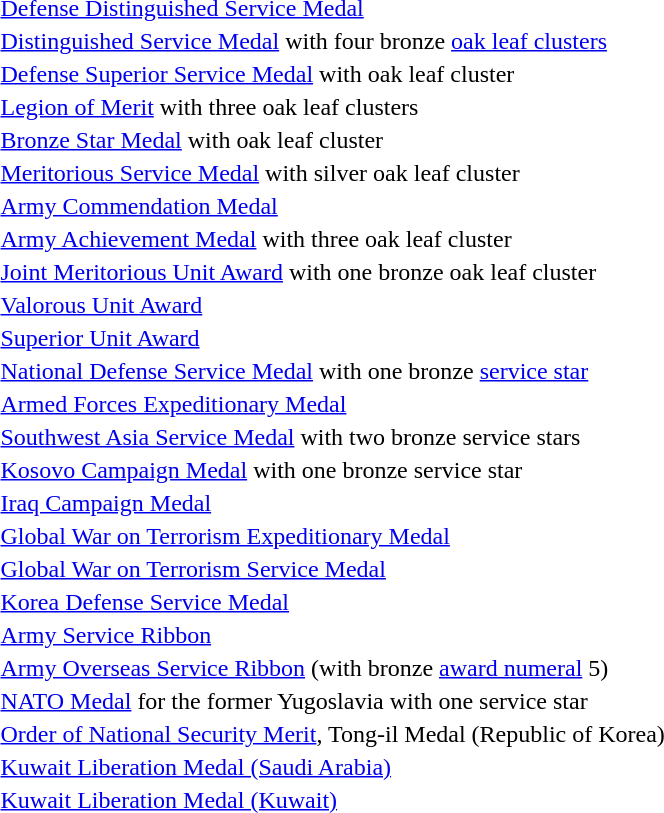<table>
<tr>
<td></td>
<td><a href='#'>Defense Distinguished Service Medal</a></td>
</tr>
<tr>
<td></td>
<td><a href='#'>Distinguished Service Medal</a> with four bronze <a href='#'>oak leaf clusters</a></td>
</tr>
<tr>
<td></td>
<td><a href='#'>Defense Superior Service Medal</a> with oak leaf cluster</td>
</tr>
<tr>
<td></td>
<td><a href='#'>Legion of Merit</a> with three oak leaf clusters</td>
</tr>
<tr>
<td></td>
<td><a href='#'>Bronze Star Medal</a> with oak leaf cluster</td>
</tr>
<tr>
<td></td>
<td><a href='#'>Meritorious Service Medal</a> with silver oak leaf cluster</td>
</tr>
<tr>
<td></td>
<td><a href='#'>Army Commendation Medal</a></td>
</tr>
<tr>
<td></td>
<td><a href='#'>Army Achievement Medal</a> with three oak leaf cluster</td>
</tr>
<tr>
<td></td>
<td><a href='#'>Joint Meritorious Unit Award</a> with one bronze oak leaf cluster</td>
</tr>
<tr>
<td></td>
<td><a href='#'>Valorous Unit Award</a></td>
</tr>
<tr>
<td></td>
<td><a href='#'>Superior Unit Award</a></td>
</tr>
<tr>
<td></td>
<td><a href='#'>National Defense Service Medal</a> with one bronze <a href='#'>service star</a></td>
</tr>
<tr>
<td></td>
<td><a href='#'>Armed Forces Expeditionary Medal</a></td>
</tr>
<tr>
<td></td>
<td><a href='#'>Southwest Asia Service Medal</a> with two bronze service stars</td>
</tr>
<tr>
<td></td>
<td><a href='#'>Kosovo Campaign Medal</a> with one bronze service star</td>
</tr>
<tr>
<td></td>
<td><a href='#'>Iraq Campaign Medal</a></td>
</tr>
<tr>
<td></td>
<td><a href='#'>Global War on Terrorism Expeditionary Medal</a></td>
</tr>
<tr>
<td></td>
<td><a href='#'>Global War on Terrorism Service Medal</a></td>
</tr>
<tr>
<td></td>
<td><a href='#'>Korea Defense Service Medal</a></td>
</tr>
<tr>
<td></td>
<td><a href='#'>Army Service Ribbon</a></td>
</tr>
<tr>
<td><span></span></td>
<td><a href='#'>Army Overseas Service Ribbon</a> (with bronze <a href='#'>award numeral</a> 5)</td>
</tr>
<tr>
<td></td>
<td><a href='#'>NATO Medal</a> for the former Yugoslavia with one service star</td>
</tr>
<tr>
<td></td>
<td><a href='#'>Order of National Security Merit</a>, Tong-il Medal (Republic of Korea)</td>
</tr>
<tr>
<td></td>
<td><a href='#'>Kuwait Liberation Medal (Saudi Arabia)</a></td>
</tr>
<tr>
<td></td>
<td><a href='#'>Kuwait Liberation Medal (Kuwait)</a></td>
</tr>
</table>
